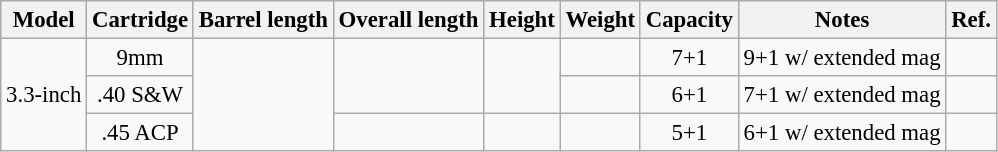<table class="wikitable" style="text-align:center; font-size: 95%;">
<tr>
<th>Model</th>
<th>Cartridge</th>
<th>Barrel length</th>
<th>Overall length</th>
<th>Height</th>
<th>Weight</th>
<th>Capacity</th>
<th>Notes</th>
<th>Ref.</th>
</tr>
<tr>
<td rowspan=3>3.3-inch</td>
<td>9mm</td>
<td rowspan=3></td>
<td rowspan=2></td>
<td rowspan=2></td>
<td></td>
<td>7+1</td>
<td>9+1 w/ extended mag</td>
<td></td>
</tr>
<tr>
<td>.40 S&W</td>
<td></td>
<td>6+1</td>
<td>7+1 w/ extended mag</td>
<td></td>
</tr>
<tr>
<td>.45 ACP</td>
<td></td>
<td></td>
<td></td>
<td>5+1</td>
<td>6+1 w/ extended mag</td>
<td></td>
</tr>
</table>
